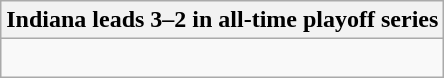<table class="wikitable collapsible collapsed">
<tr>
<th>Indiana leads 3–2 in all-time playoff series</th>
</tr>
<tr>
<td><br>



</td>
</tr>
</table>
